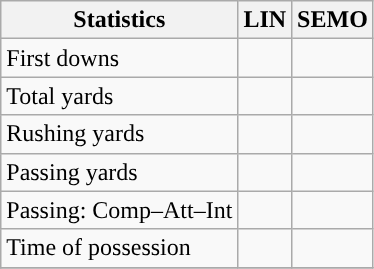<table class="wikitable" style="float: left;">
<tr>
<th>Statistics</th>
<th>LIN</th>
<th>SEMO</th>
</tr>
<tr>
<td>First downs</td>
<td></td>
<td></td>
</tr>
<tr>
<td>Total yards</td>
<td></td>
<td></td>
</tr>
<tr>
<td>Rushing yards</td>
<td></td>
<td></td>
</tr>
<tr>
<td>Passing yards</td>
<td></td>
<td></td>
</tr>
<tr>
<td>Passing: Comp–Att–Int</td>
<td></td>
<td></td>
</tr>
<tr>
<td>Time of possession</td>
<td></td>
<td></td>
</tr>
<tr>
</tr>
</table>
